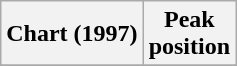<table class="wikitable sortable plainrowheaders" style="text-align:center;">
<tr>
<th scope="col">Chart (1997)</th>
<th scope="col">Peak<br>position</th>
</tr>
<tr>
</tr>
</table>
